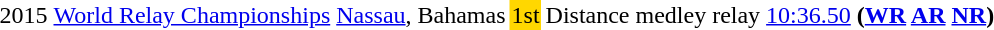<table>
<tr>
<td>2015</td>
<td><a href='#'>World Relay Championships</a></td>
<td><a href='#'>Nassau</a>, Bahamas</td>
<td bgcolor=gold>1st</td>
<td>Distance medley relay</td>
<td><a href='#'>10:36.50</a> <strong>(<a href='#'>WR</a> <a href='#'>AR</a> <a href='#'>NR</a>)</strong></td>
</tr>
</table>
